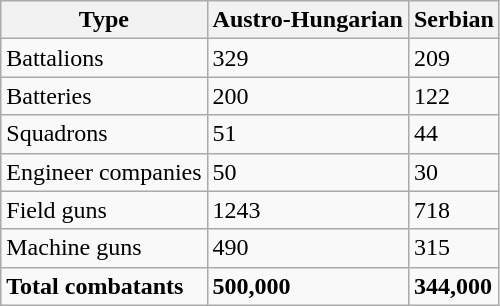<table class="wikitable">
<tr>
<th>Type</th>
<th>Austro-Hungarian</th>
<th>Serbian</th>
</tr>
<tr>
<td>Battalions</td>
<td>329</td>
<td>209</td>
</tr>
<tr>
<td>Batteries</td>
<td>200</td>
<td>122</td>
</tr>
<tr>
<td>Squadrons</td>
<td>51</td>
<td>44</td>
</tr>
<tr>
<td>Engineer companies</td>
<td>50</td>
<td>30</td>
</tr>
<tr>
<td>Field guns</td>
<td>1243</td>
<td>718</td>
</tr>
<tr>
<td>Machine guns</td>
<td>490</td>
<td>315</td>
</tr>
<tr>
<td><strong>Total combatants</strong></td>
<td><strong>500,000</strong></td>
<td><strong>344,000</strong></td>
</tr>
</table>
